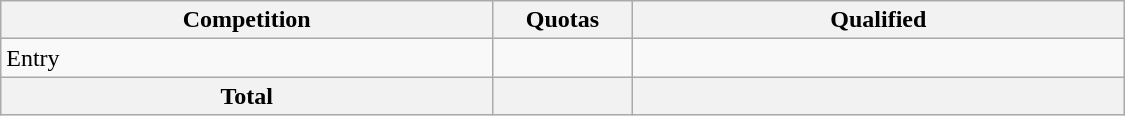<table class = "wikitable" width=750>
<tr>
<th width=300>Competition</th>
<th width=80>Quotas</th>
<th width=300>Qualified</th>
</tr>
<tr>
<td>Entry</td>
<td align="center"></td>
<td></td>
</tr>
<tr>
<th>Total</th>
<th></th>
<th></th>
</tr>
</table>
